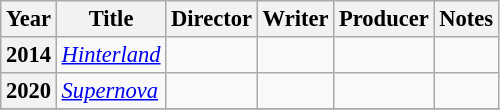<table class="wikitable plainrowheaders sortable"  style=font-size:94%>
<tr>
<th scope="col">Year</th>
<th scope="col">Title</th>
<th scope="col">Director</th>
<th scope="col">Writer</th>
<th scope="col">Producer</th>
<th scope="col" class="unsortable">Notes</th>
</tr>
<tr>
<th scope=row>2014</th>
<td><em><a href='#'>Hinterland</a></em></td>
<td></td>
<td></td>
<td></td>
<td></td>
</tr>
<tr>
<th scope=row>2020</th>
<td><em><a href='#'>Supernova</a></em></td>
<td></td>
<td></td>
<td></td>
<td></td>
</tr>
<tr>
</tr>
</table>
